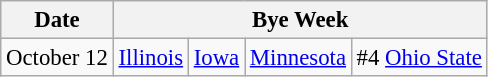<table class="wikitable" style="font-size:95%;">
<tr>
<th>Date</th>
<th colspan="4">Bye Week</th>
</tr>
<tr>
<td>October 12</td>
<td><a href='#'>Illinois</a></td>
<td><a href='#'>Iowa</a></td>
<td><a href='#'>Minnesota</a></td>
<td>#4 <a href='#'>Ohio State</a></td>
</tr>
</table>
